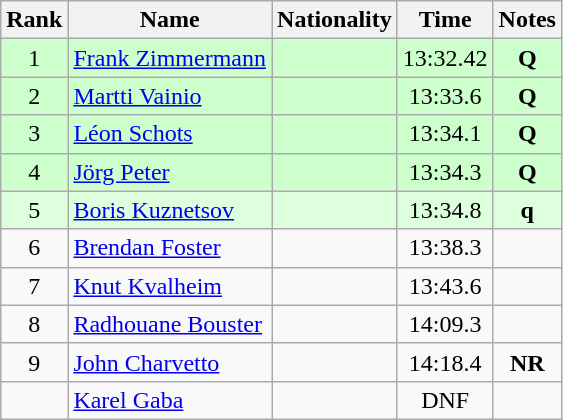<table class="wikitable sortable" style="text-align:center">
<tr>
<th>Rank</th>
<th>Name</th>
<th>Nationality</th>
<th>Time</th>
<th>Notes</th>
</tr>
<tr bgcolor=ccffcc>
<td>1</td>
<td align=left><a href='#'>Frank Zimmermann</a></td>
<td align=left></td>
<td>13:32.42</td>
<td><strong>Q</strong></td>
</tr>
<tr bgcolor=ccffcc>
<td>2</td>
<td align=left><a href='#'>Martti Vainio</a></td>
<td align=left></td>
<td>13:33.6</td>
<td><strong>Q</strong></td>
</tr>
<tr bgcolor=ccffcc>
<td>3</td>
<td align=left><a href='#'>Léon Schots</a></td>
<td align=left></td>
<td>13:34.1</td>
<td><strong>Q</strong></td>
</tr>
<tr bgcolor=ccffcc>
<td>4</td>
<td align=left><a href='#'>Jörg Peter</a></td>
<td align=left></td>
<td>13:34.3</td>
<td><strong>Q</strong></td>
</tr>
<tr bgcolor=ddffdd>
<td>5</td>
<td align=left><a href='#'>Boris Kuznetsov</a></td>
<td align=left></td>
<td>13:34.8</td>
<td><strong>q</strong></td>
</tr>
<tr>
<td>6</td>
<td align=left><a href='#'>Brendan Foster</a></td>
<td align=left></td>
<td>13:38.3</td>
<td></td>
</tr>
<tr>
<td>7</td>
<td align=left><a href='#'>Knut Kvalheim</a></td>
<td align=left></td>
<td>13:43.6</td>
<td></td>
</tr>
<tr>
<td>8</td>
<td align=left><a href='#'>Radhouane Bouster</a></td>
<td align=left></td>
<td>14:09.3</td>
<td></td>
</tr>
<tr>
<td>9</td>
<td align=left><a href='#'>John Charvetto</a></td>
<td align=left></td>
<td>14:18.4</td>
<td><strong>NR</strong></td>
</tr>
<tr>
<td></td>
<td align=left><a href='#'>Karel Gaba</a></td>
<td align=left></td>
<td>DNF</td>
<td></td>
</tr>
</table>
